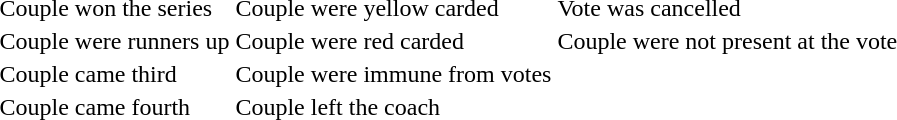<table>
<tr>
<td> Couple won the series</td>
<td> Couple were yellow carded</td>
<td> Vote was cancelled</td>
</tr>
<tr>
<td> Couple were runners up</td>
<td> Couple were red carded</td>
<td> Couple were not present at the vote</td>
</tr>
<tr>
<td> Couple came third</td>
<td> Couple were immune from votes</td>
</tr>
<tr>
<td> Couple came fourth</td>
<td> Couple left the coach</td>
</tr>
</table>
